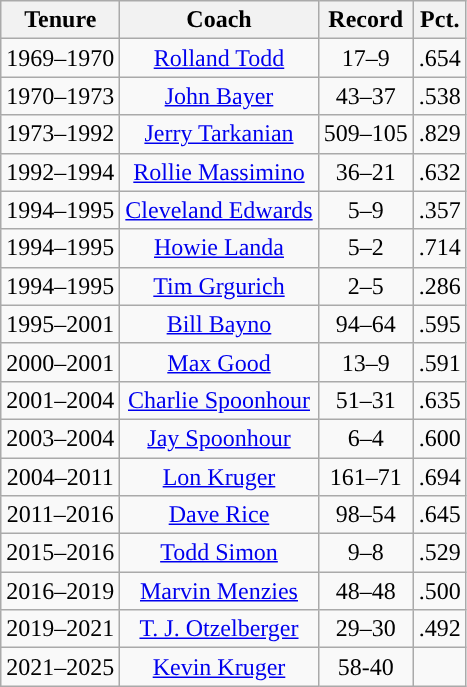<table class="wikitable sortable" style="text-align:center">
<tr>
<th>Tenure</th>
<th>Coach</th>
<th>Record</th>
<th>Pct.</th>
</tr>
<tr>
<td>1969–1970</td>
<td><a href='#'>Rolland Todd</a></td>
<td>17–9</td>
<td>.654</td>
</tr>
<tr>
<td>1970–1973</td>
<td><a href='#'>John Bayer</a></td>
<td>43–37</td>
<td>.538</td>
</tr>
<tr>
<td>1973–1992</td>
<td><a href='#'>Jerry Tarkanian</a></td>
<td>509–105</td>
<td>.829</td>
</tr>
<tr>
<td>1992–1994</td>
<td><a href='#'>Rollie Massimino</a></td>
<td>36–21</td>
<td>.632</td>
</tr>
<tr>
<td>1994–1995</td>
<td><a href='#'>Cleveland Edwards</a></td>
<td>5–9</td>
<td>.357</td>
</tr>
<tr>
<td>1994–1995</td>
<td><a href='#'>Howie Landa</a></td>
<td>5–2</td>
<td>.714</td>
</tr>
<tr>
<td>1994–1995</td>
<td><a href='#'>Tim Grgurich</a></td>
<td>2–5</td>
<td>.286</td>
</tr>
<tr>
<td>1995–2001</td>
<td><a href='#'>Bill Bayno</a></td>
<td>94–64</td>
<td>.595</td>
</tr>
<tr>
<td>2000–2001</td>
<td><a href='#'>Max Good</a></td>
<td>13–9</td>
<td>.591</td>
</tr>
<tr>
<td>2001–2004</td>
<td><a href='#'>Charlie Spoonhour</a></td>
<td>51–31</td>
<td>.635</td>
</tr>
<tr>
<td>2003–2004</td>
<td><a href='#'>Jay Spoonhour</a></td>
<td>6–4</td>
<td>.600</td>
</tr>
<tr>
<td>2004–2011</td>
<td><a href='#'>Lon Kruger</a></td>
<td>161–71</td>
<td>.694</td>
</tr>
<tr>
<td>2011–2016</td>
<td><a href='#'>Dave Rice</a></td>
<td>98–54</td>
<td>.645</td>
</tr>
<tr>
<td>2015–2016</td>
<td><a href='#'>Todd Simon</a></td>
<td>9–8</td>
<td>.529</td>
</tr>
<tr>
<td>2016–2019</td>
<td><a href='#'>Marvin Menzies</a></td>
<td>48–48</td>
<td>.500</td>
</tr>
<tr>
<td>2019–2021</td>
<td><a href='#'>T. J. Otzelberger</a></td>
<td>29–30</td>
<td>.492</td>
</tr>
<tr>
<td>2021–2025</td>
<td><a href='#'>Kevin Kruger</a></td>
<td>58-40</td>
<td></td>
</tr>
</table>
